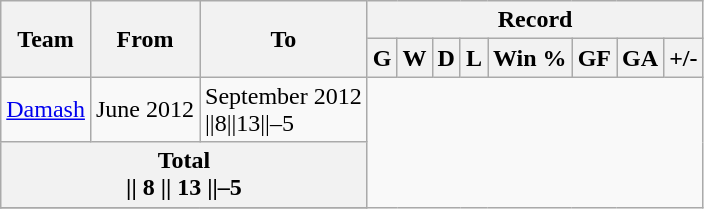<table class="wikitable" style="text-align: center">
<tr>
<th rowspan="2">Team</th>
<th rowspan="2">From</th>
<th rowspan="2">To</th>
<th colspan="8">Record</th>
</tr>
<tr>
<th>G</th>
<th>W</th>
<th>D</th>
<th>L</th>
<th>Win %</th>
<th>GF</th>
<th>GA</th>
<th>+/-</th>
</tr>
<tr>
<td><a href='#'>Damash</a></td>
<td align="left">June 2012</td>
<td align="left">September 2012<br>||8||13||–5</td>
</tr>
<tr>
<th colspan="3">Total<br>|| 8 || 13 ||–5</th>
</tr>
<tr>
</tr>
</table>
